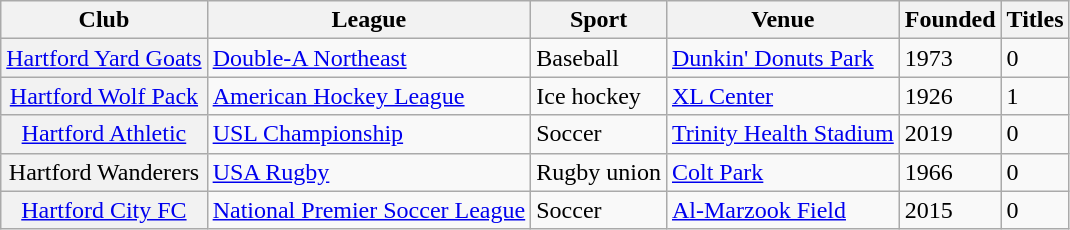<table class="wikitable sortable">
<tr>
<th scope="col">Club</th>
<th scope="col">League</th>
<th scope="col">Sport</th>
<th scope="col">Venue</th>
<th scope="col">Founded</th>
<th scope="col">Titles</th>
</tr>
<tr>
<th scope="row" style="font-weight: normal;"><a href='#'>Hartford Yard Goats</a></th>
<td><a href='#'>Double-A Northeast</a></td>
<td>Baseball</td>
<td><a href='#'>Dunkin' Donuts Park</a></td>
<td>1973</td>
<td>0</td>
</tr>
<tr>
<th scope="row" style="font-weight: normal;"><a href='#'>Hartford Wolf Pack</a></th>
<td><a href='#'>American Hockey League</a></td>
<td>Ice hockey</td>
<td><a href='#'>XL Center</a></td>
<td>1926</td>
<td>1</td>
</tr>
<tr>
<th scope="row" style="font-weight: normal;"><a href='#'>Hartford Athletic</a></th>
<td><a href='#'>USL Championship</a></td>
<td>Soccer</td>
<td><a href='#'>Trinity Health Stadium</a></td>
<td>2019</td>
<td>0</td>
</tr>
<tr>
<th scope="row" style="font-weight: normal;">Hartford Wanderers</th>
<td><a href='#'>USA Rugby</a></td>
<td>Rugby union</td>
<td><a href='#'>Colt Park</a></td>
<td>1966</td>
<td>0</td>
</tr>
<tr>
<th scope="row" style="font-weight: normal;"><a href='#'>Hartford City FC</a></th>
<td><a href='#'>National Premier Soccer League</a></td>
<td>Soccer</td>
<td><a href='#'>Al-Marzook Field</a></td>
<td>2015</td>
<td>0</td>
</tr>
</table>
